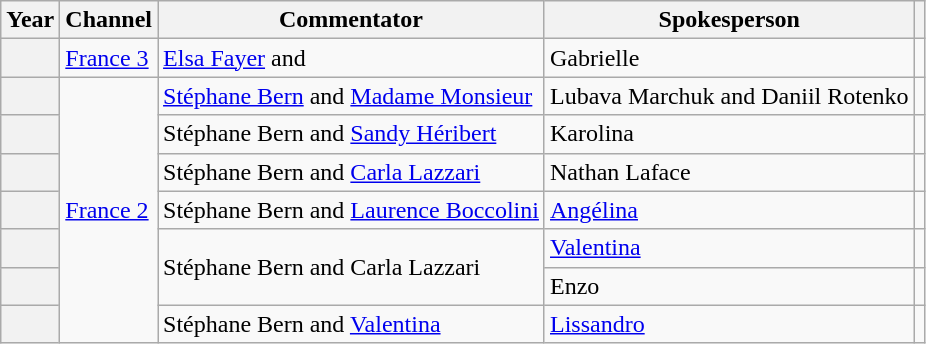<table class="wikitable sortable plainrowheaders">
<tr>
<th scope="col">Year</th>
<th scope="col">Channel</th>
<th scope="col">Commentator</th>
<th scope="col">Spokesperson</th>
<th scope="col" class="unsortable"></th>
</tr>
<tr>
<th scope="row"></th>
<td><a href='#'>France 3</a></td>
<td><a href='#'>Elsa Fayer</a> and </td>
<td>Gabrielle</td>
<td></td>
</tr>
<tr>
<th scope="row"></th>
<td rowspan="7"><a href='#'>France 2</a></td>
<td><a href='#'>Stéphane Bern</a> and <a href='#'>Madame Monsieur</a></td>
<td>Lubava Marchuk and Daniil Rotenko</td>
<td></td>
</tr>
<tr>
<th scope="row"></th>
<td>Stéphane Bern and <a href='#'>Sandy Héribert</a></td>
<td>Karolina</td>
<td></td>
</tr>
<tr>
<th scope="row"></th>
<td>Stéphane Bern and <a href='#'>Carla Lazzari</a></td>
<td>Nathan Laface</td>
<td></td>
</tr>
<tr>
<th scope="row"></th>
<td>Stéphane Bern and <a href='#'>Laurence Boccolini</a></td>
<td><a href='#'>Angélina</a></td>
<td></td>
</tr>
<tr>
<th scope="row"></th>
<td rowspan="2">Stéphane Bern and Carla Lazzari</td>
<td><a href='#'>Valentina</a></td>
<td></td>
</tr>
<tr>
<th scope="row"></th>
<td>Enzo</td>
<td></td>
</tr>
<tr>
<th scope="row"></th>
<td>Stéphane Bern and <a href='#'>Valentina</a></td>
<td><a href='#'>Lissandro</a></td>
<td></td>
</tr>
</table>
